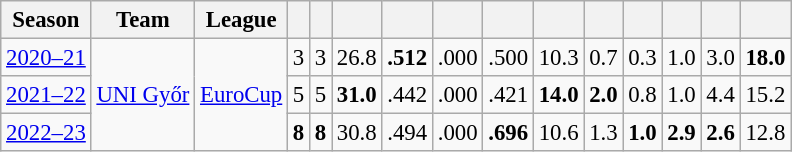<table class="wikitable sortable" style="font-size:95%; text-align:center;">
<tr>
<th>Season</th>
<th>Team</th>
<th>League</th>
<th></th>
<th></th>
<th></th>
<th></th>
<th></th>
<th></th>
<th></th>
<th></th>
<th></th>
<th></th>
<th></th>
<th></th>
</tr>
<tr>
<td><a href='#'>2020–21</a></td>
<td rowspan=3><a href='#'>UNI Győr</a></td>
<td align=left rowspan=3><a href='#'>EuroCup</a></td>
<td>3</td>
<td>3</td>
<td>26.8</td>
<td><strong>.512</strong></td>
<td>.000</td>
<td>.500</td>
<td>10.3</td>
<td>0.7</td>
<td>0.3</td>
<td>1.0</td>
<td>3.0</td>
<td><strong>18.0</strong></td>
</tr>
<tr>
<td><a href='#'>2021–22</a></td>
<td>5</td>
<td>5</td>
<td><strong>31.0</strong></td>
<td>.442</td>
<td>.000</td>
<td>.421</td>
<td><strong>14.0</strong></td>
<td><strong>2.0</strong></td>
<td>0.8</td>
<td>1.0</td>
<td>4.4</td>
<td>15.2</td>
</tr>
<tr>
<td><a href='#'>2022–23</a></td>
<td><strong>8</strong></td>
<td><strong>8</strong></td>
<td>30.8</td>
<td>.494</td>
<td>.000</td>
<td><strong>.696</strong></td>
<td>10.6</td>
<td>1.3</td>
<td><strong>1.0</strong></td>
<td><strong>2.9</strong></td>
<td><strong>2.6</strong></td>
<td>12.8</td>
</tr>
</table>
